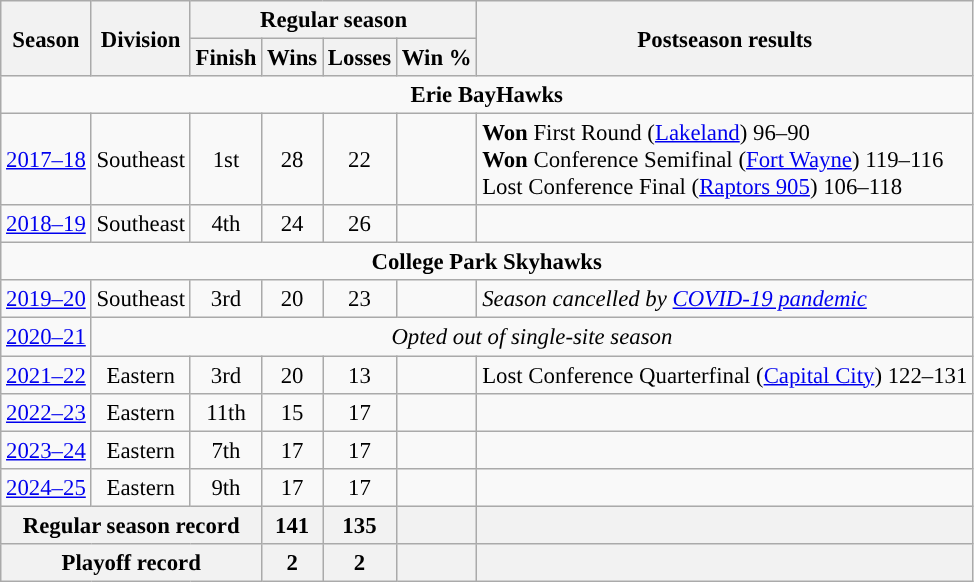<table class="wikitable" style="font-size:95%; text-align:center">
<tr>
<th rowspan=2>Season</th>
<th rowspan=2>Division</th>
<th colspan=4>Regular season</th>
<th rowspan=2>Postseason results</th>
</tr>
<tr>
<th>Finish</th>
<th>Wins</th>
<th>Losses</th>
<th>Win %</th>
</tr>
<tr>
<td colspan=10><strong>Erie BayHawks</strong></td>
</tr>
<tr>
<td><a href='#'>2017–18</a></td>
<td>Southeast</td>
<td>1st</td>
<td>28</td>
<td>22</td>
<td></td>
<td align=left><strong>Won</strong> First Round (<a href='#'>Lakeland</a>) 96–90<br><strong>Won</strong> Conference Semifinal (<a href='#'>Fort Wayne</a>) 119–116<br>Lost Conference Final (<a href='#'>Raptors 905</a>) 106–118</td>
</tr>
<tr>
<td><a href='#'>2018–19</a></td>
<td>Southeast</td>
<td>4th</td>
<td>24</td>
<td>26</td>
<td></td>
<td align=left></td>
</tr>
<tr>
<td colspan=10><strong>College Park Skyhawks</strong></td>
</tr>
<tr>
<td><a href='#'>2019–20</a></td>
<td>Southeast</td>
<td>3rd</td>
<td>20</td>
<td>23</td>
<td></td>
<td align=left><em>Season cancelled by <a href='#'>COVID-19 pandemic</a></em></td>
</tr>
<tr>
<td><a href='#'>2020–21</a></td>
<td colspan="7"><em>Opted out of single-site season</em></td>
</tr>
<tr>
<td><a href='#'>2021–22</a></td>
<td>Eastern</td>
<td>3rd</td>
<td>20</td>
<td>13</td>
<td></td>
<td align=left>Lost Conference Quarterfinal (<a href='#'>Capital City</a>) 122–131</td>
</tr>
<tr>
<td><a href='#'>2022–23</a></td>
<td>Eastern</td>
<td>11th</td>
<td>15</td>
<td>17</td>
<td></td>
<td align=left></td>
</tr>
<tr>
<td><a href='#'>2023–24</a></td>
<td>Eastern</td>
<td>7th</td>
<td>17</td>
<td>17</td>
<td></td>
<td align=left></td>
</tr>
<tr>
<td><a href='#'>2024–25</a></td>
<td>Eastern</td>
<td>9th</td>
<td>17</td>
<td>17</td>
<td></td>
<td align=left></td>
</tr>
<tr>
<th colspan=3>Regular season record</th>
<th>141</th>
<th>135</th>
<th></th>
<th colspan=2></th>
</tr>
<tr>
<th colspan=3>Playoff record</th>
<th>2</th>
<th>2</th>
<th></th>
<th colspan=2></th>
</tr>
</table>
